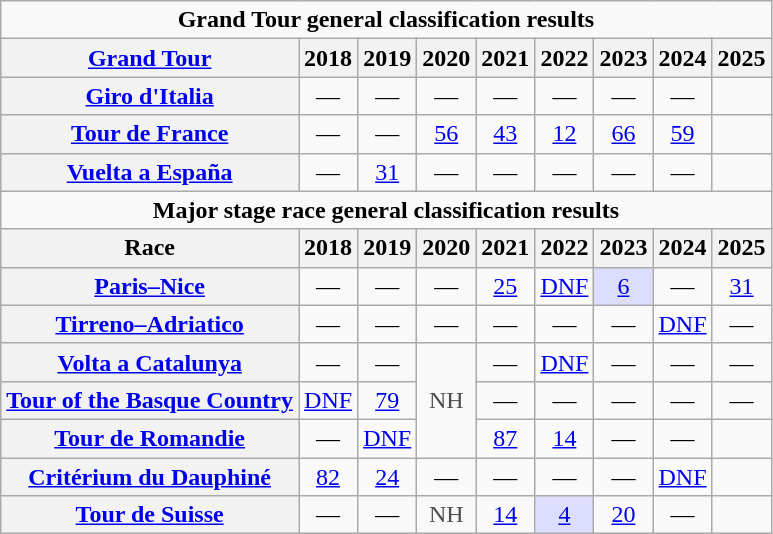<table class="wikitable plainrowheaders">
<tr>
<td colspan="10" align="center"><strong>Grand Tour general classification results</strong></td>
</tr>
<tr>
<th scope="col"><a href='#'>Grand Tour</a></th>
<th scope="col">2018</th>
<th scope="col">2019</th>
<th scope="col">2020</th>
<th scope="col">2021</th>
<th scope="col">2022</th>
<th scope="col">2023</th>
<th scope="col">2024</th>
<th scope="col">2025</th>
</tr>
<tr style="text-align:center;">
<th scope="row"> <a href='#'>Giro d'Italia</a></th>
<td>—</td>
<td>—</td>
<td>—</td>
<td>—</td>
<td>—</td>
<td>—</td>
<td>—</td>
<td></td>
</tr>
<tr style="text-align:center;">
<th scope="row"> <a href='#'>Tour de France</a></th>
<td>—</td>
<td>—</td>
<td><a href='#'>56</a></td>
<td><a href='#'>43</a></td>
<td><a href='#'>12</a></td>
<td><a href='#'>66</a></td>
<td><a href='#'>59</a></td>
<td></td>
</tr>
<tr style="text-align:center;">
<th scope="row"> <a href='#'>Vuelta a España</a></th>
<td>—</td>
<td><a href='#'>31</a></td>
<td>—</td>
<td>—</td>
<td>—</td>
<td>—</td>
<td>—</td>
<td></td>
</tr>
<tr>
<td colspan="10" align="center"><strong>Major stage race general classification results</strong></td>
</tr>
<tr>
<th scope="col">Race</th>
<th scope="col">2018</th>
<th scope="col">2019</th>
<th scope="col">2020</th>
<th scope="col">2021</th>
<th scope="col">2022</th>
<th scope="col">2023</th>
<th scope="col">2024</th>
<th scope="col">2025</th>
</tr>
<tr align="center">
<th scope="row"> <a href='#'>Paris–Nice</a></th>
<td>—</td>
<td>—</td>
<td>—</td>
<td><a href='#'>25</a></td>
<td><a href='#'>DNF</a></td>
<td style="background:#ddf;"><a href='#'>6</a></td>
<td>—</td>
<td><a href='#'>31</a></td>
</tr>
<tr align="center">
<th scope="row"> <a href='#'>Tirreno–Adriatico</a></th>
<td>—</td>
<td>—</td>
<td>—</td>
<td>—</td>
<td>—</td>
<td>—</td>
<td><a href='#'>DNF</a></td>
<td>—</td>
</tr>
<tr align="center">
<th scope="row"> <a href='#'>Volta a Catalunya</a></th>
<td>—</td>
<td>—</td>
<td style="color:#4d4d4d;" rowspan="3">NH</td>
<td>—</td>
<td><a href='#'>DNF</a></td>
<td>—</td>
<td>—</td>
<td>—</td>
</tr>
<tr align="center">
<th scope="row"> <a href='#'>Tour of the Basque Country</a></th>
<td><a href='#'>DNF</a></td>
<td><a href='#'>79</a></td>
<td>—</td>
<td>—</td>
<td>—</td>
<td>—</td>
<td>—</td>
</tr>
<tr align="center">
<th scope="row"> <a href='#'>Tour de Romandie</a></th>
<td>—</td>
<td><a href='#'>DNF</a></td>
<td><a href='#'>87</a></td>
<td><a href='#'>14</a></td>
<td>—</td>
<td>—</td>
<td></td>
</tr>
<tr align="center">
<th scope="row"> <a href='#'>Critérium du Dauphiné</a></th>
<td><a href='#'>82</a></td>
<td><a href='#'>24</a></td>
<td>—</td>
<td>—</td>
<td>—</td>
<td>—</td>
<td><a href='#'>DNF</a></td>
<td></td>
</tr>
<tr align="center">
<th scope="row"> <a href='#'>Tour de Suisse</a></th>
<td>—</td>
<td>—</td>
<td style="color:#4d4d4d;">NH</td>
<td><a href='#'>14</a></td>
<td style="background:#ddf;"><a href='#'>4</a></td>
<td><a href='#'>20</a></td>
<td>—</td>
<td></td>
</tr>
</table>
